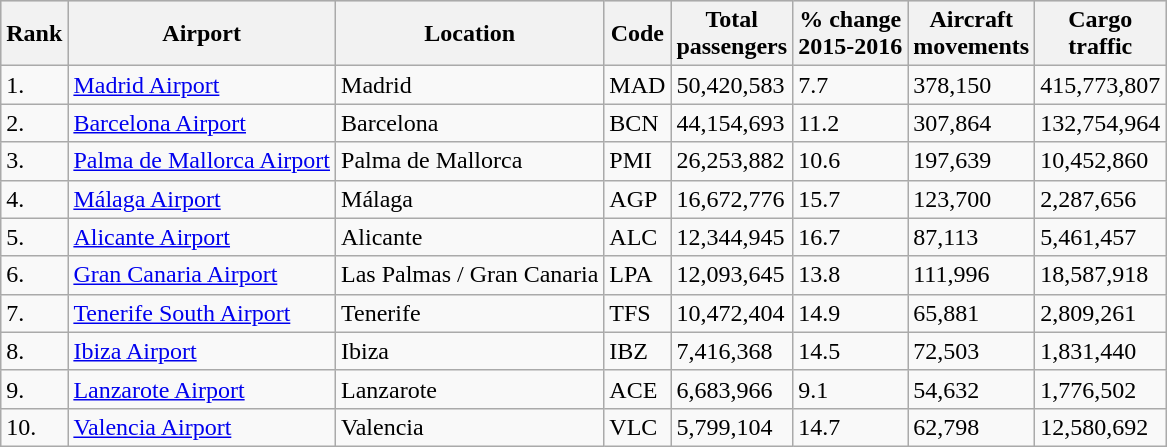<table class="wikitable sortable"  width= align=>
<tr style="background:lightgrey;">
<th>Rank</th>
<th>Airport</th>
<th>Location</th>
<th>Code</th>
<th>Total<br>passengers</th>
<th>% change<br>2015-2016</th>
<th>Aircraft<br>movements</th>
<th>Cargo<br>traffic</th>
</tr>
<tr>
<td>1.</td>
<td><a href='#'>Madrid Airport</a></td>
<td>Madrid</td>
<td>MAD</td>
<td>50,420,583</td>
<td>7.7</td>
<td>378,150</td>
<td>415,773,807</td>
</tr>
<tr>
<td>2.</td>
<td><a href='#'>Barcelona Airport</a></td>
<td>Barcelona</td>
<td>BCN</td>
<td>44,154,693</td>
<td>11.2</td>
<td>307,864</td>
<td>132,754,964</td>
</tr>
<tr>
<td>3.</td>
<td><a href='#'>Palma de Mallorca Airport</a></td>
<td>Palma de Mallorca</td>
<td>PMI</td>
<td>26,253,882</td>
<td>10.6</td>
<td>197,639</td>
<td>10,452,860</td>
</tr>
<tr>
<td>4.</td>
<td><a href='#'>Málaga Airport</a></td>
<td>Málaga</td>
<td>AGP</td>
<td>16,672,776</td>
<td>15.7</td>
<td>123,700</td>
<td>2,287,656</td>
</tr>
<tr>
<td>5.</td>
<td><a href='#'>Alicante Airport</a></td>
<td>Alicante</td>
<td>ALC</td>
<td>12,344,945</td>
<td>16.7</td>
<td>87,113</td>
<td>5,461,457</td>
</tr>
<tr>
<td>6.</td>
<td><a href='#'>Gran Canaria Airport</a></td>
<td>Las Palmas / Gran Canaria</td>
<td>LPA</td>
<td>12,093,645</td>
<td>13.8</td>
<td>111,996</td>
<td>18,587,918</td>
</tr>
<tr>
<td>7.</td>
<td><a href='#'>Tenerife South Airport</a></td>
<td>Tenerife</td>
<td>TFS</td>
<td>10,472,404</td>
<td>14.9</td>
<td>65,881</td>
<td>2,809,261</td>
</tr>
<tr>
<td>8.</td>
<td><a href='#'>Ibiza Airport</a></td>
<td>Ibiza</td>
<td>IBZ</td>
<td>7,416,368</td>
<td>14.5</td>
<td>72,503</td>
<td>1,831,440</td>
</tr>
<tr>
<td>9.</td>
<td><a href='#'>Lanzarote Airport</a></td>
<td>Lanzarote</td>
<td>ACE</td>
<td>6,683,966</td>
<td>9.1</td>
<td>54,632</td>
<td>1,776,502</td>
</tr>
<tr>
<td>10.</td>
<td><a href='#'>Valencia Airport</a></td>
<td>Valencia</td>
<td>VLC</td>
<td>5,799,104</td>
<td>14.7</td>
<td>62,798</td>
<td>12,580,692</td>
</tr>
</table>
